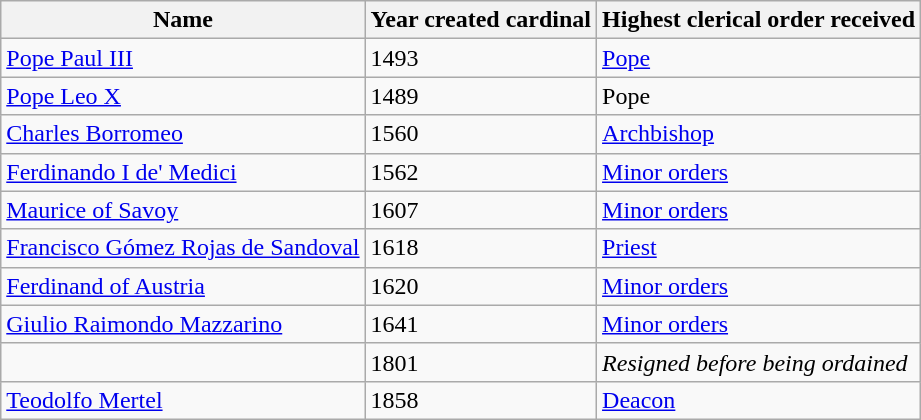<table class="wikitable">
<tr>
<th>Name</th>
<th>Year created cardinal</th>
<th>Highest clerical order received</th>
</tr>
<tr>
<td><a href='#'>Pope Paul III</a></td>
<td>1493</td>
<td><a href='#'>Pope</a></td>
</tr>
<tr>
<td><a href='#'>Pope Leo X</a></td>
<td>1489</td>
<td>Pope</td>
</tr>
<tr>
<td><a href='#'>Charles Borromeo</a></td>
<td>1560</td>
<td><a href='#'>Archbishop</a></td>
</tr>
<tr>
<td><a href='#'>Ferdinando I de' Medici</a></td>
<td>1562</td>
<td><a href='#'>Minor orders</a></td>
</tr>
<tr>
<td><a href='#'>Maurice of Savoy</a></td>
<td>1607</td>
<td><a href='#'>Minor orders</a></td>
</tr>
<tr>
<td><a href='#'>Francisco Gómez Rojas de Sandoval</a></td>
<td>1618</td>
<td><a href='#'>Priest</a></td>
</tr>
<tr>
<td><a href='#'>Ferdinand of Austria</a></td>
<td>1620</td>
<td><a href='#'>Minor orders</a></td>
</tr>
<tr>
<td><a href='#'>Giulio Raimondo Mazzarino</a></td>
<td>1641</td>
<td><a href='#'>Minor orders</a></td>
</tr>
<tr>
<td></td>
<td>1801</td>
<td><em>Resigned before being ordained</em></td>
</tr>
<tr>
<td><a href='#'>Teodolfo Mertel</a></td>
<td>1858</td>
<td><a href='#'>Deacon</a></td>
</tr>
</table>
